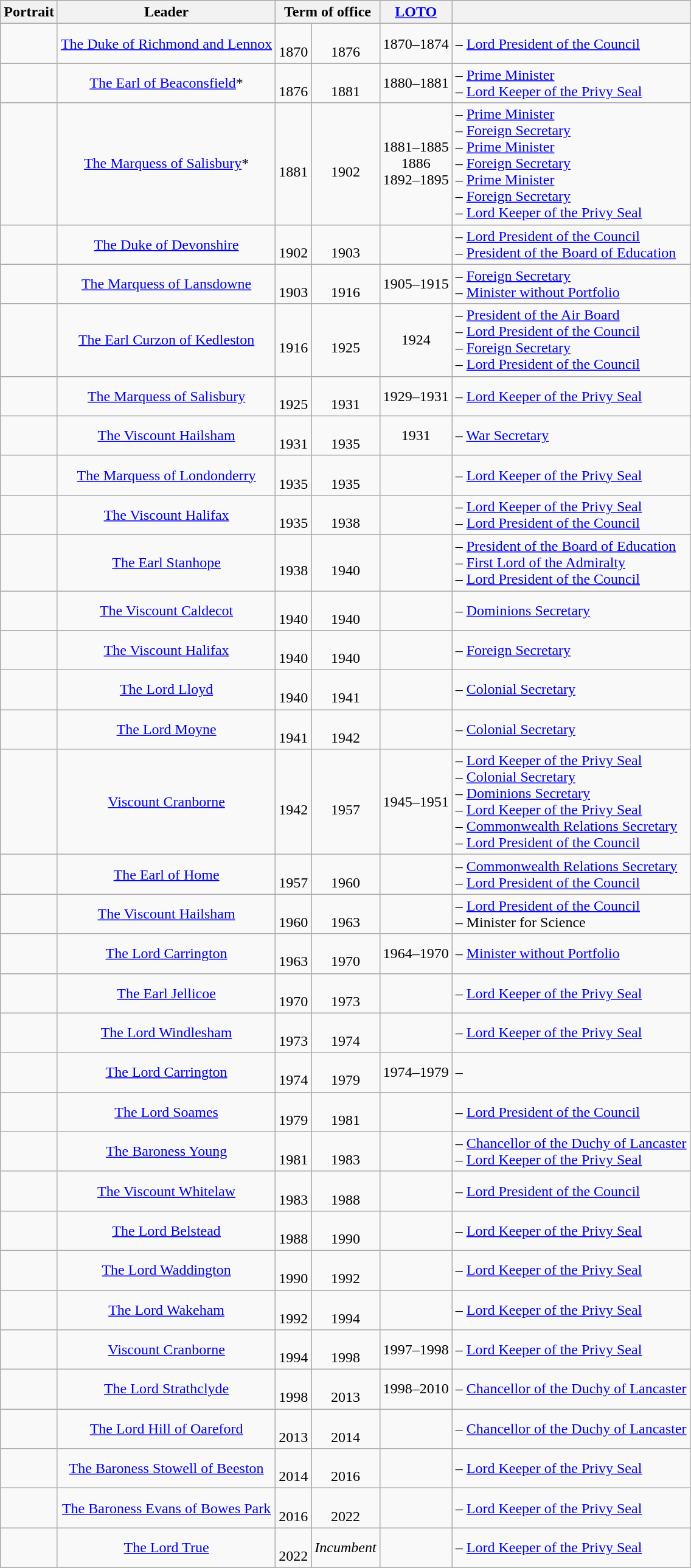<table class="wikitable" style="text-align:Center;">
<tr>
<th>Portrait</th>
<th>Leader</th>
<th colspan=2>Term of office</th>
<th><a href='#'>LOTO</a></th>
<th></th>
</tr>
<tr>
<td></td>
<td><a href='#'>The Duke of Richmond and Lennox</a></td>
<td><br>1870</td>
<td><br>1876</td>
<td>1870–1874</td>
<td style="text-align:left;">– <a href='#'>Lord President of the Council</a> </td>
</tr>
<tr>
<td></td>
<td><a href='#'>The Earl of Beaconsfield</a>*</td>
<td><br>1876</td>
<td><br>1881</td>
<td>1880–1881</td>
<td style="text-align:left;">– <a href='#'>Prime Minister</a> <br>– <a href='#'>Lord Keeper of the Privy Seal</a> </td>
</tr>
<tr>
<td></td>
<td><a href='#'>The Marquess of Salisbury</a>*</td>
<td><br>1881</td>
<td><br>1902</td>
<td>1881–1885<br>1886<br>1892–1895</td>
<td style="text-align:left;">– <a href='#'>Prime Minister</a> <br>– <a href='#'>Foreign Secretary</a> <br>– <a href='#'>Prime Minister</a> <br>– <a href='#'>Foreign Secretary</a> <br>– <a href='#'>Prime Minister</a> <br>– <a href='#'>Foreign Secretary</a> <br>– <a href='#'>Lord Keeper of the Privy Seal</a> </td>
</tr>
<tr>
<td></td>
<td><a href='#'>The Duke of Devonshire</a></td>
<td><br>1902</td>
<td><br>1903</td>
<td></td>
<td style="text-align:left;">– <a href='#'>Lord President of the Council</a> <br>– <a href='#'>President of the Board of Education</a> </td>
</tr>
<tr>
<td></td>
<td><a href='#'>The Marquess of Lansdowne</a></td>
<td><br>1903</td>
<td><br>1916</td>
<td>1905–1915</td>
<td style="text-align:left;">– <a href='#'>Foreign Secretary</a> <br>– <a href='#'>Minister without Portfolio</a> </td>
</tr>
<tr>
<td></td>
<td><a href='#'>The Earl Curzon of Kedleston</a><br></td>
<td><br>1916</td>
<td><br>1925</td>
<td>1924</td>
<td style="text-align:left;">– <a href='#'>President of the Air Board</a> <br> – <a href='#'>Lord President of the Council</a> <br> – <a href='#'>Foreign Secretary</a> <br> – <a href='#'>Lord President of the Council</a> </td>
</tr>
<tr>
<td></td>
<td><a href='#'>The Marquess of Salisbury</a></td>
<td><br>1925</td>
<td><br>1931</td>
<td>1929–1931</td>
<td style="text-align:left;">– <a href='#'>Lord Keeper of the Privy Seal</a> </td>
</tr>
<tr>
<td></td>
<td><a href='#'>The Viscount Hailsham</a></td>
<td><br>1931</td>
<td><br>1935</td>
<td>1931</td>
<td style="text-align:left;">– <a href='#'>War Secretary</a> </td>
</tr>
<tr>
<td></td>
<td><a href='#'>The Marquess of Londonderry</a></td>
<td><br>1935</td>
<td><br>1935</td>
<td></td>
<td style="text-align:left;">– <a href='#'>Lord Keeper of the Privy Seal</a></td>
</tr>
<tr>
<td></td>
<td><a href='#'>The Viscount Halifax</a></td>
<td><br>1935</td>
<td><br>1938</td>
<td></td>
<td style="text-align:left;">– <a href='#'>Lord Keeper of the Privy Seal</a> <br>– <a href='#'>Lord President of the Council</a> </td>
</tr>
<tr>
<td></td>
<td><a href='#'>The Earl Stanhope</a></td>
<td><br>1938</td>
<td><br>1940</td>
<td></td>
<td style="text-align:left;">– <a href='#'>President of the Board of Education</a> <br> – <a href='#'>First Lord of the Admiralty</a> <br> – <a href='#'>Lord President of the Council</a> </td>
</tr>
<tr>
<td></td>
<td><a href='#'>The Viscount Caldecot</a></td>
<td><br>1940</td>
<td><br>1940</td>
<td></td>
<td style="text-align:left;">– <a href='#'>Dominions Secretary</a></td>
</tr>
<tr>
<td></td>
<td><a href='#'>The Viscount Halifax</a></td>
<td><br>1940</td>
<td><br>1940</td>
<td></td>
<td style="text-align:left;">– <a href='#'>Foreign Secretary</a> </td>
</tr>
<tr>
<td></td>
<td><a href='#'>The Lord Lloyd</a></td>
<td><br>1940</td>
<td><br>1941</td>
<td></td>
<td style="text-align:left;">– <a href='#'>Colonial Secretary</a> </td>
</tr>
<tr>
<td></td>
<td><a href='#'>The Lord Moyne</a></td>
<td><br>1941</td>
<td><br>1942</td>
<td></td>
<td style="text-align:left;">– <a href='#'>Colonial Secretary</a></td>
</tr>
<tr>
<td></td>
<td><a href='#'>Viscount Cranborne</a><br></td>
<td><br>1942</td>
<td><br>1957</td>
<td>1945–1951</td>
<td style="text-align:left;">– <a href='#'>Lord Keeper of the Privy Seal</a> <br>– <a href='#'>Colonial Secretary</a> <br>– <a href='#'>Dominions Secretary</a> <br>– <a href='#'>Lord Keeper of the Privy Seal</a> <br>– <a href='#'>Commonwealth Relations Secretary</a> <br>– <a href='#'>Lord President of the Council</a> </td>
</tr>
<tr>
<td></td>
<td><a href='#'>The Earl of Home</a></td>
<td><br>1957</td>
<td><br>1960</td>
<td></td>
<td style="text-align:left;">– <a href='#'>Commonwealth Relations Secretary</a> <br>– <a href='#'>Lord President of the Council</a> </td>
</tr>
<tr>
<td></td>
<td><a href='#'>The Viscount Hailsham</a></td>
<td><br>1960</td>
<td><br>1963</td>
<td></td>
<td style="text-align:left;">– <a href='#'>Lord President of the Council</a><br>– Minister for Science </td>
</tr>
<tr>
<td></td>
<td><a href='#'>The Lord Carrington</a></td>
<td><br>1963</td>
<td><br>1970</td>
<td>1964–1970</td>
<td style="text-align:left;">– <a href='#'>Minister without Portfolio</a> </td>
</tr>
<tr>
<td></td>
<td><a href='#'>The Earl Jellicoe</a></td>
<td><br>1970</td>
<td><br>1973</td>
<td></td>
<td style="text-align:left;">– <a href='#'>Lord Keeper of the Privy Seal</a></td>
</tr>
<tr>
<td></td>
<td><a href='#'>The Lord Windlesham</a></td>
<td><br>1973</td>
<td><br>1974</td>
<td></td>
<td style="text-align:left;">– <a href='#'>Lord Keeper of the Privy Seal</a></td>
</tr>
<tr>
<td></td>
<td><a href='#'>The Lord Carrington</a></td>
<td><br>1974</td>
<td><br>1979</td>
<td>1974–1979</td>
<td style="text-align:left;">–</td>
</tr>
<tr>
<td></td>
<td><a href='#'>The Lord Soames</a></td>
<td><br>1979</td>
<td><br>1981</td>
<td></td>
<td style="text-align:left;">– <a href='#'>Lord President of the Council</a></td>
</tr>
<tr>
<td></td>
<td><a href='#'>The Baroness Young</a></td>
<td><br>1981</td>
<td><br>1983</td>
<td></td>
<td style="text-align:left;">– <a href='#'>Chancellor of the Duchy of Lancaster</a> <br>– <a href='#'>Lord Keeper of the Privy Seal</a> </td>
</tr>
<tr>
<td></td>
<td><a href='#'>The Viscount Whitelaw</a></td>
<td><br>1983</td>
<td><br>1988</td>
<td></td>
<td style="text-align:left;">– <a href='#'>Lord President of the Council</a></td>
</tr>
<tr>
<td></td>
<td><a href='#'>The Lord Belstead</a></td>
<td><br>1988</td>
<td><br>1990</td>
<td></td>
<td style="text-align:left;">– <a href='#'>Lord Keeper of the Privy Seal</a></td>
</tr>
<tr>
<td></td>
<td><a href='#'>The Lord Waddington</a></td>
<td><br>1990</td>
<td><br>1992</td>
<td></td>
<td style="text-align:left;">– <a href='#'>Lord Keeper of the Privy Seal</a></td>
</tr>
<tr>
<td></td>
<td><a href='#'>The Lord Wakeham</a></td>
<td><br>1992</td>
<td><br>1994</td>
<td></td>
<td style="text-align:left;">– <a href='#'>Lord Keeper of the Privy Seal</a></td>
</tr>
<tr>
<td></td>
<td><a href='#'>Viscount Cranborne</a><br></td>
<td><br>1994</td>
<td><br>1998</td>
<td>1997–1998</td>
<td style="text-align:left;">– <a href='#'>Lord Keeper of the Privy Seal</a> </td>
</tr>
<tr>
<td></td>
<td><a href='#'>The Lord Strathclyde</a></td>
<td><br>1998</td>
<td><br>2013</td>
<td>1998–2010</td>
<td style="text-align:left;">– <a href='#'>Chancellor of the Duchy of Lancaster</a> </td>
</tr>
<tr>
<td></td>
<td><a href='#'>The Lord Hill of Oareford</a></td>
<td><br>2013</td>
<td><br>2014</td>
<td></td>
<td style="text-align:left;">– <a href='#'>Chancellor of the Duchy of Lancaster</a></td>
</tr>
<tr>
<td></td>
<td><a href='#'>The Baroness Stowell of Beeston</a></td>
<td><br>2014</td>
<td><br>2016</td>
<td></td>
<td style="text-align:left;">– <a href='#'>Lord Keeper of the Privy Seal</a></td>
</tr>
<tr>
<td></td>
<td><a href='#'>The Baroness Evans of Bowes Park</a></td>
<td><br>2016</td>
<td><br>2022</td>
<td></td>
<td style="text-align:left;">– <a href='#'>Lord Keeper of the Privy Seal</a></td>
</tr>
<tr>
<td></td>
<td><a href='#'>The Lord True</a></td>
<td><br>2022</td>
<td><em>Incumbent</em></td>
<td></td>
<td style="text-align:left;">– <a href='#'>Lord Keeper of the Privy Seal</a></td>
</tr>
<tr>
</tr>
</table>
